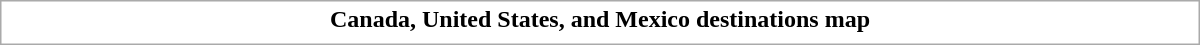<table class="collapsible uncollapsed" style="border:1px #aaa solid; width:50em; margin:0.2em auto">
<tr>
<th>Canada, United States, and Mexico destinations map</th>
</tr>
<tr>
<td></td>
</tr>
</table>
